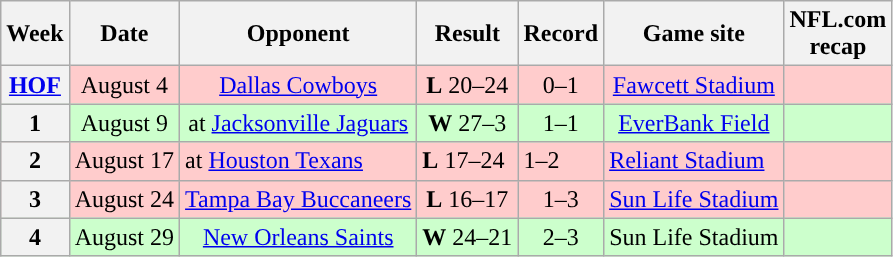<table class="wikitable" style="align=center">
<tr>
<th>Week</th>
<th>Date</th>
<th>Opponent</th>
<th>Result</th>
<th>Record</th>
<th>Game site</th>
<th>NFL.com<br>recap</th>
</tr>
<tr style="background:#fcc; text-align:center;">
<th><a href='#'>HOF</a></th>
<td>August 4</td>
<td><a href='#'>Dallas Cowboys</a></td>
<td><strong>L</strong> 20–24</td>
<td>0–1</td>
<td><a href='#'>Fawcett Stadium</a> </td>
<td></td>
</tr>
<tr style="background:#cfc; text-align:center;">
<th>1</th>
<td>August 9</td>
<td>at <a href='#'>Jacksonville Jaguars</a></td>
<td><strong>W</strong> 27–3</td>
<td>1–1</td>
<td><a href='#'>EverBank Field</a></td>
<td></td>
</tr>
<tr style="background:#fcc">
<th>2</th>
<td>August 17</td>
<td>at <a href='#'>Houston Texans</a></td>
<td><strong>L</strong> 17–24</td>
<td>1–2</td>
<td><a href='#'>Reliant Stadium</a></td>
<td></td>
</tr>
<tr style="background:#fcc; text-align:center;">
<th>3</th>
<td>August 24</td>
<td><a href='#'>Tampa Bay Buccaneers</a></td>
<td><strong>L</strong> 16–17</td>
<td>1–3</td>
<td><a href='#'>Sun Life Stadium</a></td>
<td></td>
</tr>
<tr style="background:#cfc; text-align:center;">
<th>4</th>
<td>August 29</td>
<td><a href='#'>New Orleans Saints</a></td>
<td><strong>W</strong> 24–21</td>
<td>2–3</td>
<td>Sun Life Stadium</td>
<td></td>
</tr>
</table>
